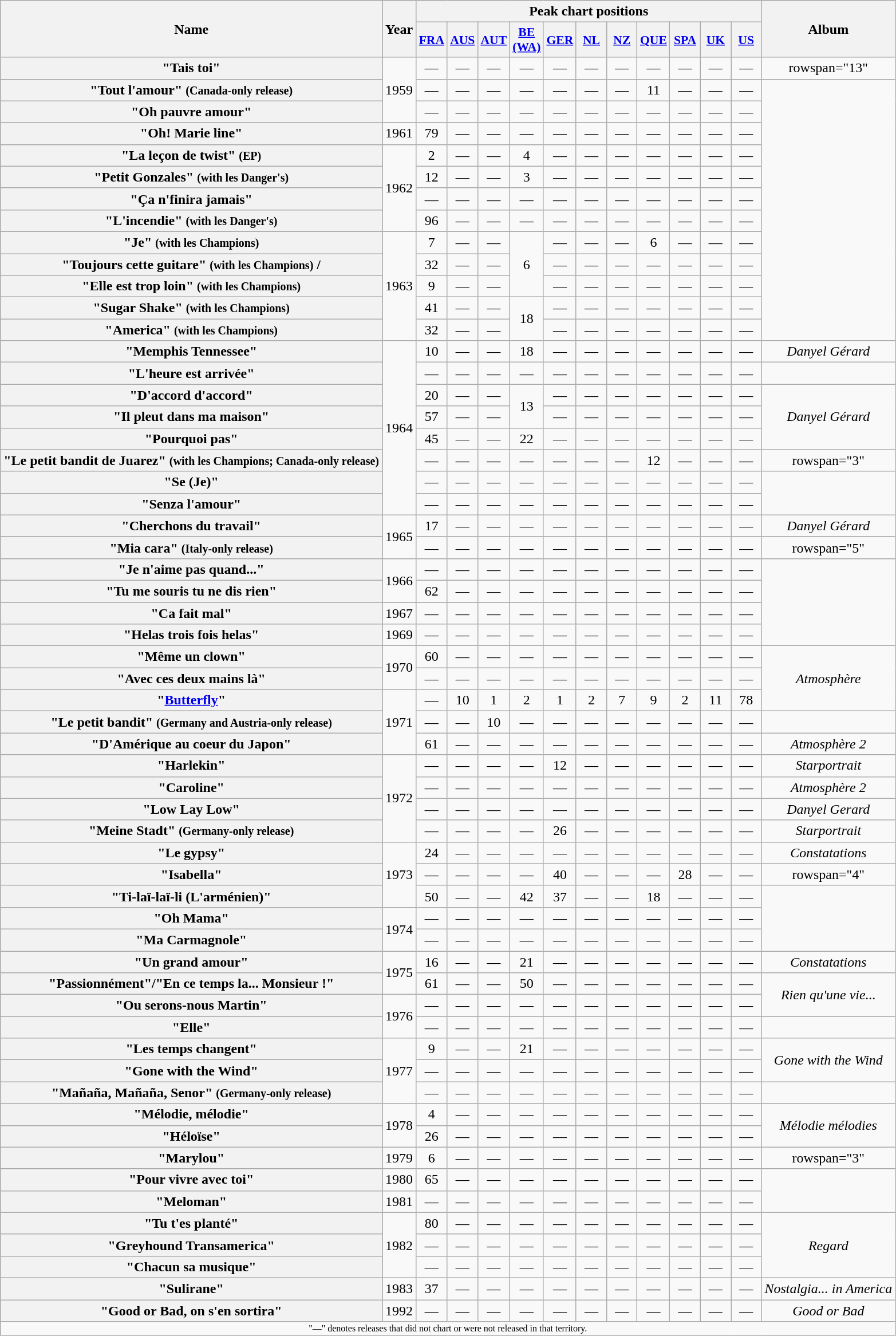<table class="wikitable plainrowheaders" style="text-align:center;" border="1">
<tr>
<th rowspan="2">Name</th>
<th rowspan="2" style="width:2em;">Year</th>
<th colspan="11">Peak chart positions</th>
<th rowspan="2">Album</th>
</tr>
<tr>
<th scope="col" style="width:2em;font-size:90%;"><a href='#'>FRA</a><br></th>
<th scope="col" style="width:2em;font-size:90%;"><a href='#'>AUS</a><br></th>
<th scope="col" style="width:2em;font-size:90%;"><a href='#'>AUT</a><br></th>
<th scope="col" style="width:2em;font-size:90%;"><a href='#'>BE (WA)</a><br></th>
<th scope="col" style="width:2em;font-size:90%;"><a href='#'>GER</a><br></th>
<th scope="col" style="width:2em;font-size:90%;"><a href='#'>NL</a><br></th>
<th scope="col" style="width:2em;font-size:90%;"><a href='#'>NZ</a><br></th>
<th scope="col" style="width:2em;font-size:90%;"><a href='#'>QUE</a><br></th>
<th scope="col" style="width:2em;font-size:90%;"><a href='#'>SPA</a><br></th>
<th scope="col" style="width:2em;font-size:90%;"><a href='#'>UK</a><br></th>
<th scope="col" style="width:2em;font-size:90%;"><a href='#'>US</a><br></th>
</tr>
<tr>
<th scope="row">"Tais toi"</th>
<td rowspan="3">1959</td>
<td>—</td>
<td>—</td>
<td>—</td>
<td>—</td>
<td>—</td>
<td>—</td>
<td>—</td>
<td>—</td>
<td>—</td>
<td>—</td>
<td>—</td>
<td>rowspan="13" </td>
</tr>
<tr>
<th scope="row">"Tout l'amour" <small>(Canada-only release)</small></th>
<td>—</td>
<td>—</td>
<td>—</td>
<td>—</td>
<td>—</td>
<td>—</td>
<td>—</td>
<td>11</td>
<td>—</td>
<td>—</td>
<td>—</td>
</tr>
<tr>
<th scope="row">"Oh pauvre amour"</th>
<td>—</td>
<td>—</td>
<td>—</td>
<td>—</td>
<td>—</td>
<td>—</td>
<td>—</td>
<td>—</td>
<td>—</td>
<td>—</td>
<td>—</td>
</tr>
<tr>
<th scope="row">"Oh! Marie line"</th>
<td>1961</td>
<td>79</td>
<td>—</td>
<td>—</td>
<td>—</td>
<td>—</td>
<td>—</td>
<td>—</td>
<td>—</td>
<td>—</td>
<td>—</td>
<td>—</td>
</tr>
<tr>
<th scope="row">"La leçon de twist" <small>(EP)</small></th>
<td rowspan="4">1962</td>
<td>2</td>
<td>—</td>
<td>—</td>
<td>4</td>
<td>—</td>
<td>—</td>
<td>—</td>
<td>—</td>
<td>—</td>
<td>—</td>
<td>—</td>
</tr>
<tr>
<th scope="row">"Petit Gonzales" <small>(with les Danger's)</small></th>
<td>12</td>
<td>—</td>
<td>—</td>
<td>3</td>
<td>—</td>
<td>—</td>
<td>—</td>
<td>—</td>
<td>—</td>
<td>—</td>
<td>—</td>
</tr>
<tr>
<th scope="row">"Ça n'finira jamais"</th>
<td>—</td>
<td>—</td>
<td>—</td>
<td>—</td>
<td>—</td>
<td>—</td>
<td>—</td>
<td>—</td>
<td>—</td>
<td>—</td>
<td>—</td>
</tr>
<tr>
<th scope="row">"L'incendie" <small>(with les Danger's)</small></th>
<td align="center" valign="center">96</td>
<td>—</td>
<td>—</td>
<td>—</td>
<td>—</td>
<td>—</td>
<td>—</td>
<td>—</td>
<td>—</td>
<td>—</td>
<td>—</td>
</tr>
<tr>
<th scope="row">"Je" <small>(with les Champions)</small></th>
<td rowspan="5">1963</td>
<td>7</td>
<td>—</td>
<td>—</td>
<td rowspan="3">6</td>
<td>—</td>
<td>—</td>
<td>—</td>
<td>6</td>
<td>—</td>
<td>—</td>
<td>—</td>
</tr>
<tr>
<th scope="row">"Toujours cette guitare" <small>(with les Champions)</small> /</th>
<td>32</td>
<td>—</td>
<td>—</td>
<td>—</td>
<td>—</td>
<td>—</td>
<td>—</td>
<td>—</td>
<td>—</td>
<td>—</td>
</tr>
<tr>
<th scope="row">"Elle est trop loin" <small>(with les Champions)</small></th>
<td>9</td>
<td>—</td>
<td>—</td>
<td>—</td>
<td>—</td>
<td>—</td>
<td>—</td>
<td>—</td>
<td>—</td>
<td>—</td>
</tr>
<tr>
<th scope="row">"Sugar Shake" <small>(with les Champions)</small></th>
<td>41</td>
<td>—</td>
<td>—</td>
<td rowspan="2">18</td>
<td>—</td>
<td>—</td>
<td>—</td>
<td>—</td>
<td>—</td>
<td>—</td>
<td>—</td>
</tr>
<tr>
<th scope="row">"America" <small>(with les Champions)</small></th>
<td>32</td>
<td>—</td>
<td>—</td>
<td>—</td>
<td>—</td>
<td>—</td>
<td>—</td>
<td>—</td>
<td>—</td>
<td>—</td>
</tr>
<tr>
<th scope="row">"Memphis Tennessee"</th>
<td rowspan="8">1964</td>
<td>10</td>
<td>—</td>
<td>—</td>
<td>18</td>
<td>—</td>
<td>—</td>
<td>—</td>
<td>—</td>
<td>—</td>
<td>—</td>
<td>—</td>
<td><em>Danyel Gérard</em></td>
</tr>
<tr>
<th scope="row">"L'heure est arrivée"</th>
<td>—</td>
<td>—</td>
<td>—</td>
<td>—</td>
<td>—</td>
<td>—</td>
<td>—</td>
<td>—</td>
<td>—</td>
<td>—</td>
<td>—</td>
<td></td>
</tr>
<tr>
<th scope="row">"D'accord d'accord"</th>
<td>20</td>
<td>—</td>
<td>—</td>
<td rowspan="2">13</td>
<td>—</td>
<td>—</td>
<td>—</td>
<td>—</td>
<td>—</td>
<td>—</td>
<td>—</td>
<td rowspan="3"><em>Danyel Gérard</em></td>
</tr>
<tr>
<th scope="row">"Il pleut dans ma maison"</th>
<td>57</td>
<td>—</td>
<td>—</td>
<td>—</td>
<td>—</td>
<td>—</td>
<td>—</td>
<td>—</td>
<td>—</td>
<td>—</td>
</tr>
<tr>
<th scope="row">"Pourquoi pas"</th>
<td>45</td>
<td>—</td>
<td>—</td>
<td>22</td>
<td>—</td>
<td>—</td>
<td>—</td>
<td>—</td>
<td>—</td>
<td>—</td>
<td>—</td>
</tr>
<tr>
<th scope="row">"Le petit bandit de Juarez" <small>(with les Champions; Canada-only release)</small></th>
<td>—</td>
<td>—</td>
<td>—</td>
<td>—</td>
<td>—</td>
<td>—</td>
<td>—</td>
<td>12</td>
<td>—</td>
<td>—</td>
<td>—</td>
<td>rowspan="3" </td>
</tr>
<tr>
<th scope="row">"Se (Je)"</th>
<td>—</td>
<td>—</td>
<td>—</td>
<td>—</td>
<td>—</td>
<td>—</td>
<td>—</td>
<td>—</td>
<td>—</td>
<td>—</td>
<td>—</td>
</tr>
<tr>
<th scope="row">"Senza l'amour"</th>
<td>—</td>
<td>—</td>
<td>—</td>
<td>—</td>
<td>—</td>
<td>—</td>
<td>—</td>
<td>—</td>
<td>—</td>
<td>—</td>
<td>—</td>
</tr>
<tr>
<th scope="row">"Cherchons du travail"</th>
<td rowspan="2">1965</td>
<td>17</td>
<td>—</td>
<td>—</td>
<td>—</td>
<td>—</td>
<td>—</td>
<td>—</td>
<td>—</td>
<td>—</td>
<td>—</td>
<td>—</td>
<td><em>Danyel Gérard</em></td>
</tr>
<tr>
<th scope="row">"Mia cara" <small>(Italy-only release)</small></th>
<td>—</td>
<td>—</td>
<td>—</td>
<td>—</td>
<td>—</td>
<td>—</td>
<td>—</td>
<td>—</td>
<td>—</td>
<td>—</td>
<td>—</td>
<td>rowspan="5" </td>
</tr>
<tr>
<th scope="row">"Je n'aime pas quand..."</th>
<td rowspan="2">1966</td>
<td>—</td>
<td>—</td>
<td>—</td>
<td>—</td>
<td>—</td>
<td>—</td>
<td>—</td>
<td>—</td>
<td>—</td>
<td>—</td>
<td>—</td>
</tr>
<tr>
<th scope="row">"Tu me souris tu ne dis rien"</th>
<td>62</td>
<td>—</td>
<td>—</td>
<td>—</td>
<td>—</td>
<td>—</td>
<td>—</td>
<td>—</td>
<td>—</td>
<td>—</td>
<td>—</td>
</tr>
<tr>
<th scope="row">"Ca fait mal"</th>
<td>1967</td>
<td>—</td>
<td>—</td>
<td>—</td>
<td>—</td>
<td>—</td>
<td>—</td>
<td>—</td>
<td>—</td>
<td>—</td>
<td>—</td>
<td>—</td>
</tr>
<tr>
<th scope="row">"Helas trois fois helas"</th>
<td>1969</td>
<td>—</td>
<td>—</td>
<td>—</td>
<td>—</td>
<td>—</td>
<td>—</td>
<td>—</td>
<td>—</td>
<td>—</td>
<td>—</td>
<td>—</td>
</tr>
<tr>
<th scope="row">"Même un clown"</th>
<td rowspan="2">1970</td>
<td>60</td>
<td>—</td>
<td>—</td>
<td>—</td>
<td>—</td>
<td>—</td>
<td>—</td>
<td>—</td>
<td>—</td>
<td>—</td>
<td>—</td>
<td rowspan="3"><em>Atmosphère</em></td>
</tr>
<tr>
<th scope="row">"Avec ces deux mains là"</th>
<td>—</td>
<td>—</td>
<td>—</td>
<td>—</td>
<td>—</td>
<td>—</td>
<td>—</td>
<td>—</td>
<td>—</td>
<td>—</td>
<td>—</td>
</tr>
<tr>
<th scope="row">"<a href='#'>Butterfly</a>"</th>
<td rowspan="3">1971</td>
<td>—</td>
<td>10</td>
<td>1</td>
<td>2</td>
<td>1</td>
<td>2</td>
<td>7</td>
<td>9</td>
<td>2</td>
<td>11</td>
<td>78</td>
</tr>
<tr>
<th scope="row">"Le petit bandit" <small>(Germany and Austria-only release)</small></th>
<td>—</td>
<td>—</td>
<td>10</td>
<td>—</td>
<td>—</td>
<td>—</td>
<td>—</td>
<td>—</td>
<td>—</td>
<td>—</td>
<td>—</td>
<td></td>
</tr>
<tr>
<th scope="row">"D'Amérique au coeur du Japon"</th>
<td>61</td>
<td>—</td>
<td>—</td>
<td>—</td>
<td>—</td>
<td>—</td>
<td>—</td>
<td>—</td>
<td>—</td>
<td>—</td>
<td>—</td>
<td><em>Atmosphère 2</em></td>
</tr>
<tr>
<th scope="row">"Harlekin"</th>
<td rowspan="4">1972</td>
<td>—</td>
<td>—</td>
<td>—</td>
<td>—</td>
<td>12</td>
<td>—</td>
<td>—</td>
<td>—</td>
<td>—</td>
<td>—</td>
<td>—</td>
<td><em>Starportrait</em></td>
</tr>
<tr>
<th scope="row">"Caroline"</th>
<td>—</td>
<td>—</td>
<td>—</td>
<td>—</td>
<td>—</td>
<td>—</td>
<td>—</td>
<td>—</td>
<td>—</td>
<td>—</td>
<td>—</td>
<td><em>Atmosphère 2</em></td>
</tr>
<tr>
<th scope="row">"Low Lay Low"</th>
<td>—</td>
<td>—</td>
<td>—</td>
<td>—</td>
<td>—</td>
<td>—</td>
<td>—</td>
<td>—</td>
<td>—</td>
<td>—</td>
<td>—</td>
<td><em>Danyel Gerard</em></td>
</tr>
<tr>
<th scope="row">"Meine Stadt" <small>(Germany-only release)</small></th>
<td>—</td>
<td>—</td>
<td>—</td>
<td>—</td>
<td>26</td>
<td>—</td>
<td>—</td>
<td>—</td>
<td>—</td>
<td>—</td>
<td>—</td>
<td><em>Starportrait</em></td>
</tr>
<tr>
<th scope="row">"Le gypsy"</th>
<td rowspan="3">1973</td>
<td>24</td>
<td>—</td>
<td>—</td>
<td>—</td>
<td>—</td>
<td>—</td>
<td>—</td>
<td>—</td>
<td>—</td>
<td>—</td>
<td>—</td>
<td><em>Constatations</em></td>
</tr>
<tr>
<th scope="row">"Isabella"</th>
<td>—</td>
<td>—</td>
<td>—</td>
<td>—</td>
<td>40</td>
<td>—</td>
<td>—</td>
<td>—</td>
<td>28</td>
<td>—</td>
<td>—</td>
<td>rowspan="4" </td>
</tr>
<tr>
<th scope="row">"Ti-laï-laï-li (L'arménien)"</th>
<td>50</td>
<td>—</td>
<td>—</td>
<td>42</td>
<td>37</td>
<td>—</td>
<td>—</td>
<td>18</td>
<td>—</td>
<td>—</td>
<td>—</td>
</tr>
<tr>
<th scope="row">"Oh Mama"</th>
<td rowspan="2">1974</td>
<td>—</td>
<td>—</td>
<td>—</td>
<td>—</td>
<td>—</td>
<td>—</td>
<td>—</td>
<td>—</td>
<td>—</td>
<td>—</td>
<td>—</td>
</tr>
<tr>
<th scope="row">"Ma Carmagnole"</th>
<td>—</td>
<td>—</td>
<td>—</td>
<td>—</td>
<td>—</td>
<td>—</td>
<td>—</td>
<td>—</td>
<td>—</td>
<td>—</td>
<td>—</td>
</tr>
<tr>
<th scope="row">"Un grand amour"</th>
<td rowspan="2">1975</td>
<td>16</td>
<td>—</td>
<td>—</td>
<td>21</td>
<td>—</td>
<td>—</td>
<td>—</td>
<td>—</td>
<td>—</td>
<td>—</td>
<td>—</td>
<td><em>Constatations</em></td>
</tr>
<tr>
<th scope="row">"Passionnément"/"En ce temps la... Monsieur !"</th>
<td>61</td>
<td>—</td>
<td>—</td>
<td>50</td>
<td>—</td>
<td>—</td>
<td>—</td>
<td>—</td>
<td>—</td>
<td>—</td>
<td>—</td>
<td rowspan="2"><em>Rien qu'une vie...</em></td>
</tr>
<tr>
<th scope="row">"Ou serons-nous Martin"</th>
<td rowspan="2">1976</td>
<td>—</td>
<td>—</td>
<td>—</td>
<td>—</td>
<td>—</td>
<td>—</td>
<td>—</td>
<td>—</td>
<td>—</td>
<td>—</td>
<td>—</td>
</tr>
<tr>
<th scope="row">"Elle"</th>
<td>—</td>
<td>—</td>
<td>—</td>
<td>—</td>
<td>—</td>
<td>—</td>
<td>—</td>
<td>—</td>
<td>—</td>
<td>—</td>
<td>—</td>
<td></td>
</tr>
<tr>
<th scope="row">"Les temps changent"</th>
<td rowspan="3">1977</td>
<td>9</td>
<td>—</td>
<td>—</td>
<td>21</td>
<td>—</td>
<td>—</td>
<td>—</td>
<td>—</td>
<td>—</td>
<td>—</td>
<td>—</td>
<td rowspan="2"><em>Gone with the Wind</em></td>
</tr>
<tr>
<th scope="row">"Gone with the Wind"</th>
<td>—</td>
<td>—</td>
<td>—</td>
<td>—</td>
<td>—</td>
<td>—</td>
<td>—</td>
<td>—</td>
<td>—</td>
<td>—</td>
<td>—</td>
</tr>
<tr>
<th scope="row">"Mañaña, Mañaña, Senor" <small>(Germany-only release)</small></th>
<td>—</td>
<td>—</td>
<td>—</td>
<td>—</td>
<td>—</td>
<td>—</td>
<td>—</td>
<td>—</td>
<td>—</td>
<td>—</td>
<td>—</td>
<td></td>
</tr>
<tr>
<th scope="row">"Mélodie, mélodie"</th>
<td rowspan="2">1978</td>
<td>4</td>
<td>—</td>
<td>—</td>
<td>—</td>
<td>—</td>
<td>—</td>
<td>—</td>
<td>—</td>
<td>—</td>
<td>—</td>
<td>—</td>
<td rowspan="2"><em>Mélodie mélodies</em></td>
</tr>
<tr>
<th scope="row">"Héloïse"</th>
<td>26</td>
<td>—</td>
<td>—</td>
<td>—</td>
<td>—</td>
<td>—</td>
<td>—</td>
<td>—</td>
<td>—</td>
<td>—</td>
<td>—</td>
</tr>
<tr>
<th scope="row">"Marylou"</th>
<td>1979</td>
<td>6</td>
<td>—</td>
<td>—</td>
<td>—</td>
<td>—</td>
<td>—</td>
<td>—</td>
<td>—</td>
<td>—</td>
<td>—</td>
<td>—</td>
<td>rowspan="3" </td>
</tr>
<tr>
<th scope="row">"Pour vivre avec toi"</th>
<td>1980</td>
<td>65</td>
<td>—</td>
<td>—</td>
<td>—</td>
<td>—</td>
<td>—</td>
<td>—</td>
<td>—</td>
<td>—</td>
<td>—</td>
<td>—</td>
</tr>
<tr>
<th scope="row">"Meloman"</th>
<td>1981</td>
<td>—</td>
<td>—</td>
<td>—</td>
<td>—</td>
<td>—</td>
<td>—</td>
<td>—</td>
<td>—</td>
<td>—</td>
<td>—</td>
<td>—</td>
</tr>
<tr>
<th scope="row">"Tu t'es planté"</th>
<td rowspan="3">1982</td>
<td>80</td>
<td>—</td>
<td>—</td>
<td>—</td>
<td>—</td>
<td>—</td>
<td>—</td>
<td>—</td>
<td>—</td>
<td>—</td>
<td>—</td>
<td rowspan="3"><em>Regard</em></td>
</tr>
<tr>
<th scope="row">"Greyhound Transamerica"</th>
<td>—</td>
<td>—</td>
<td>—</td>
<td>—</td>
<td>—</td>
<td>—</td>
<td>—</td>
<td>—</td>
<td>—</td>
<td>—</td>
<td>—</td>
</tr>
<tr>
<th scope="row">"Chacun sa musique"</th>
<td>—</td>
<td>—</td>
<td>—</td>
<td>—</td>
<td>—</td>
<td>—</td>
<td>—</td>
<td>—</td>
<td>—</td>
<td>—</td>
<td>—</td>
</tr>
<tr>
<th scope="row">"Sulirane"</th>
<td>1983</td>
<td>37</td>
<td>—</td>
<td>—</td>
<td>—</td>
<td>—</td>
<td>—</td>
<td>—</td>
<td>—</td>
<td>—</td>
<td>—</td>
<td>—</td>
<td><em>Nostalgia... in America</em></td>
</tr>
<tr>
<th scope="row">"Good or Bad, on s'en sortira"</th>
<td>1992</td>
<td>—</td>
<td>—</td>
<td>—</td>
<td>—</td>
<td>—</td>
<td>—</td>
<td>—</td>
<td>—</td>
<td>—</td>
<td>—</td>
<td>—</td>
<td><em>Good or Bad</em></td>
</tr>
<tr>
<td colspan="14" style="font-size:8pt">"—" denotes releases that did not chart or were not released in that territory.</td>
</tr>
</table>
